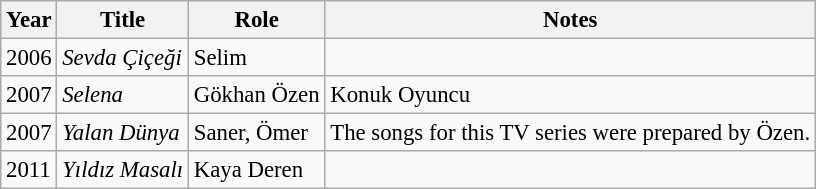<table class="wikitable" style="font-size: 95%;">
<tr>
<th>Year</th>
<th>Title</th>
<th>Role</th>
<th>Notes</th>
</tr>
<tr>
<td>2006</td>
<td><em>Sevda Çiçeği</em></td>
<td>Selim</td>
<td></td>
</tr>
<tr>
<td>2007</td>
<td><em>Selena</em></td>
<td>Gökhan Özen</td>
<td>Konuk Oyuncu</td>
</tr>
<tr>
<td>2007</td>
<td><em>Yalan Dünya</em></td>
<td>Saner, Ömer</td>
<td>The songs for this TV series were prepared by Özen.</td>
</tr>
<tr>
<td>2011</td>
<td><em>Yıldız Masalı</em></td>
<td>Kaya Deren</td>
<td></td>
</tr>
</table>
